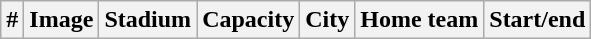<table class="wikitable" >
<tr>
<th>#</th>
<th>Image</th>
<th>Stadium</th>
<th>Capacity</th>
<th>City</th>
<th>Home team</th>
<th>Start/end</th>
</tr>
</table>
